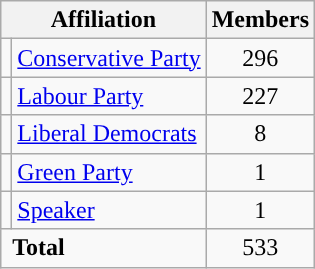<table class="wikitable">
<tr>
<th colspan="2">Affiliation</th>
<th>Members</th>
</tr>
<tr>
<td></td>
<td><a href='#'>Conservative Party</a></td>
<td style="text-align:center;">296</td>
</tr>
<tr>
<td></td>
<td><a href='#'>Labour Party</a></td>
<td style="text-align:center;">227</td>
</tr>
<tr>
<td></td>
<td><a href='#'>Liberal Democrats</a></td>
<td style="text-align:center;">8</td>
</tr>
<tr>
<td></td>
<td><a href='#'>Green Party</a></td>
<td style="text-align:center;">1</td>
</tr>
<tr>
<td></td>
<td><a href='#'>Speaker</a></td>
<td style="text-align:center;">1</td>
</tr>
<tr>
<td colspan="2" rowspan="1"> <strong>Total</strong></td>
<td align="center">533</td>
</tr>
</table>
